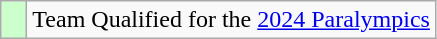<table class="wikitable" style="text-align: center;">
<tr>
<td width=10px bgcolor=#ccffcc></td>
<td>Team Qualified for the <a href='#'>2024 Paralympics</a></td>
</tr>
</table>
